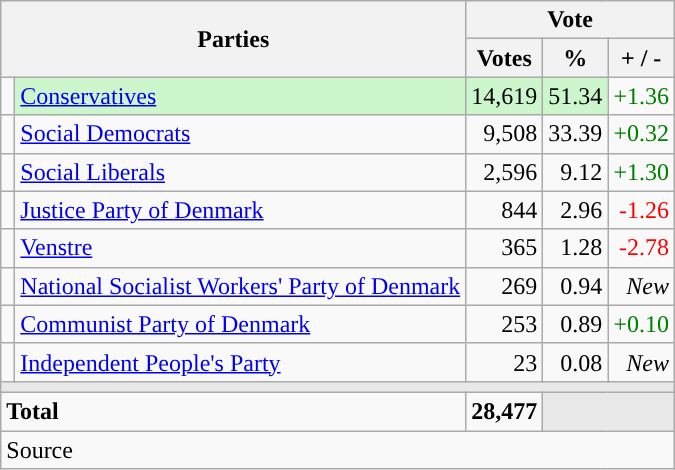<table class="wikitable" style="text-align:right;">
<tr>
<th style="text-align:centre;" rowspan="2" colspan="2" width="225">Parties</th>
<th colspan="3">Vote</th>
</tr>
<tr>
<th width="15">Votes</th>
<th width="15">%</th>
<th width="15">+ / -</th>
</tr>
<tr>
<td width="2" style="color:inherit;background:"></td>
<td bgcolor=#ccf7cc  align="left"><a href='#'>Conservatives</a></td>
<td bgcolor=#ccf7cc>14,619</td>
<td bgcolor=#ccf7cc>51.34</td>
<td style=color:green;>+1.36</td>
</tr>
<tr>
<td width="2" style="color:inherit;background:"></td>
<td align="left"><a href='#'>Social Democrats</a></td>
<td>9,508</td>
<td>33.39</td>
<td style=color:green;>+0.32</td>
</tr>
<tr>
<td width="2" style="color:inherit;background:"></td>
<td align="left"><a href='#'>Social Liberals</a></td>
<td>2,596</td>
<td>9.12</td>
<td style=color:green;>+1.30</td>
</tr>
<tr>
<td width="2" style="color:inherit;background:"></td>
<td align="left"><a href='#'>Justice Party of Denmark</a></td>
<td>844</td>
<td>2.96</td>
<td style=color:red;>-1.26</td>
</tr>
<tr>
<td width="2" style="color:inherit;background:"></td>
<td align="left"><a href='#'>Venstre</a></td>
<td>365</td>
<td>1.28</td>
<td style=color:red;>-2.78</td>
</tr>
<tr>
<td width="2" style="color:inherit;background:"></td>
<td align="left"><a href='#'>National Socialist Workers' Party of Denmark</a></td>
<td>269</td>
<td>0.94</td>
<td><em>New</em></td>
</tr>
<tr>
<td width="2" style="color:inherit;background:"></td>
<td align="left"><a href='#'>Communist Party of Denmark</a></td>
<td>253</td>
<td>0.89</td>
<td style=color:green;>+0.10</td>
</tr>
<tr>
<td width="2" style="color:inherit;background:"></td>
<td align="left"><a href='#'>Independent People's Party</a></td>
<td>23</td>
<td>0.08</td>
<td><em>New</em></td>
</tr>
<tr>
<td colspan="7" bgcolor="#E9E9E9"></td>
</tr>
<tr>
<td align="left" colspan="2"><strong>Total</strong></td>
<td><strong>28,477</strong></td>
<td bgcolor="#E9E9E9" colspan="2"></td>
</tr>
<tr>
<td align="left" colspan="6">Source</td>
</tr>
</table>
